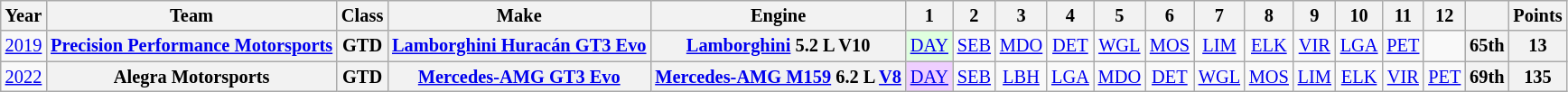<table class="wikitable" style="text-align:center; font-size:85%">
<tr>
<th>Year</th>
<th>Team</th>
<th>Class</th>
<th>Make</th>
<th>Engine</th>
<th>1</th>
<th>2</th>
<th>3</th>
<th>4</th>
<th>5</th>
<th>6</th>
<th>7</th>
<th>8</th>
<th>9</th>
<th>10</th>
<th>11</th>
<th>12</th>
<th></th>
<th>Points</th>
</tr>
<tr>
<td><a href='#'>2019</a></td>
<th nowrap><a href='#'>Precision Performance Motorsports</a></th>
<th>GTD</th>
<th nowrap><a href='#'>Lamborghini Huracán GT3 Evo</a></th>
<th nowrap><a href='#'>Lamborghini</a> 5.2 L V10</th>
<td style="background:#DFFFDF;"><a href='#'>DAY</a><br></td>
<td><a href='#'>SEB</a></td>
<td><a href='#'>MDO</a></td>
<td><a href='#'>DET</a></td>
<td><a href='#'>WGL</a></td>
<td><a href='#'>MOS</a></td>
<td><a href='#'>LIM</a></td>
<td><a href='#'>ELK</a></td>
<td><a href='#'>VIR</a></td>
<td><a href='#'>LGA</a></td>
<td><a href='#'>PET</a></td>
<td></td>
<th>65th</th>
<th>13</th>
</tr>
<tr>
<td><a href='#'>2022</a></td>
<th nowrap>Alegra Motorsports</th>
<th>GTD</th>
<th nowrap><a href='#'>Mercedes-AMG GT3 Evo</a></th>
<th nowrap><a href='#'>Mercedes-AMG M159</a> 6.2 L <a href='#'>V8</a></th>
<td style="background:#EFCFFF;"><a href='#'>DAY</a><br></td>
<td><a href='#'>SEB</a></td>
<td><a href='#'>LBH</a></td>
<td><a href='#'>LGA</a></td>
<td><a href='#'>MDO</a></td>
<td><a href='#'>DET</a></td>
<td><a href='#'>WGL</a></td>
<td><a href='#'>MOS</a></td>
<td><a href='#'>LIM</a></td>
<td><a href='#'>ELK</a></td>
<td><a href='#'>VIR</a></td>
<td><a href='#'>PET</a></td>
<th>69th</th>
<th>135</th>
</tr>
</table>
